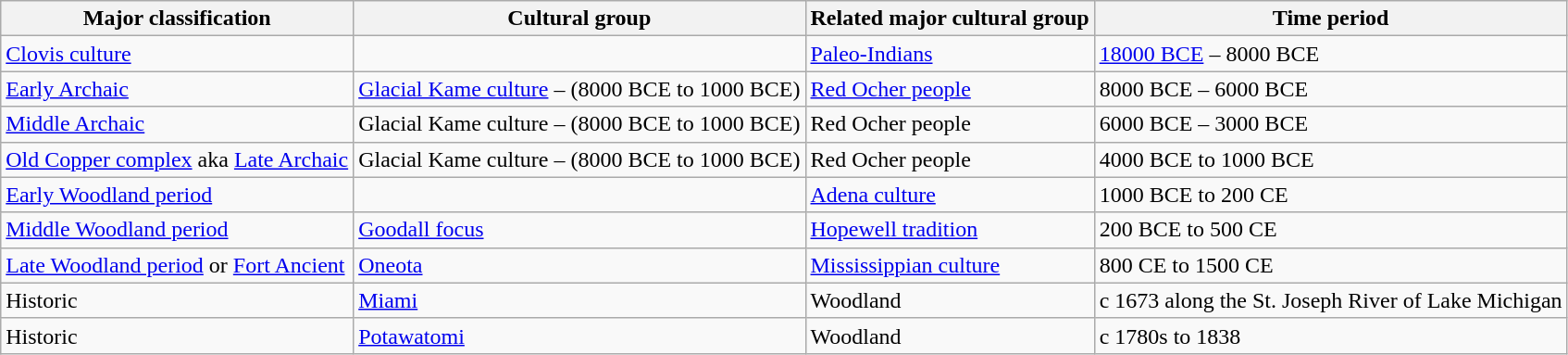<table class="wikitable sortable">
<tr>
<th>Major classification</th>
<th>Cultural group</th>
<th>Related major cultural group</th>
<th>Time period</th>
</tr>
<tr>
<td><a href='#'>Clovis culture</a></td>
<td></td>
<td><a href='#'>Paleo-Indians</a></td>
<td><a href='#'>18000 BCE</a> – 8000 BCE</td>
</tr>
<tr>
<td><a href='#'>Early Archaic</a></td>
<td><a href='#'>Glacial Kame culture</a> – (8000 BCE to 1000 BCE)</td>
<td><a href='#'>Red Ocher people</a></td>
<td>8000 BCE – 6000 BCE</td>
</tr>
<tr>
<td><a href='#'>Middle Archaic</a></td>
<td>Glacial Kame culture – (8000 BCE to 1000 BCE)</td>
<td>Red Ocher people</td>
<td>6000 BCE – 3000 BCE</td>
</tr>
<tr>
<td><a href='#'>Old Copper complex</a> aka <a href='#'>Late Archaic</a></td>
<td>Glacial Kame culture – (8000 BCE to 1000 BCE)</td>
<td>Red Ocher people</td>
<td>4000 BCE to 1000 BCE</td>
</tr>
<tr>
<td><a href='#'>Early Woodland period</a></td>
<td></td>
<td><a href='#'>Adena culture</a></td>
<td>1000 BCE to 200 CE</td>
</tr>
<tr>
<td><a href='#'>Middle Woodland period</a></td>
<td><a href='#'>Goodall focus</a></td>
<td><a href='#'>Hopewell tradition</a></td>
<td>200 BCE to 500 CE</td>
</tr>
<tr>
<td><a href='#'>Late Woodland period</a> or <a href='#'>Fort Ancient</a></td>
<td><a href='#'>Oneota</a></td>
<td><a href='#'>Mississippian culture</a></td>
<td>800 CE to 1500 CE</td>
</tr>
<tr>
<td>Historic</td>
<td><a href='#'>Miami</a></td>
<td>Woodland</td>
<td>c 1673 along the St. Joseph River of Lake Michigan</td>
</tr>
<tr>
<td>Historic</td>
<td><a href='#'>Potawatomi</a></td>
<td>Woodland</td>
<td>c 1780s to 1838</td>
</tr>
</table>
